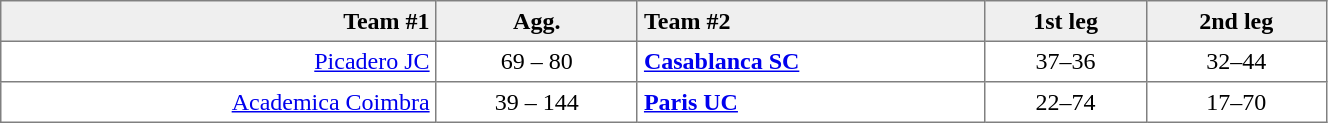<table border=1 cellspacing=0 cellpadding=4 style="border-collapse: collapse;" width=70%>
<tr bgcolor="efefef">
<th align=right>Team #1</th>
<th>Agg.</th>
<th align=left>Team #2</th>
<th>1st leg</th>
<th>2nd leg</th>
</tr>
<tr>
<td align=right><a href='#'>Picadero JC</a> </td>
<td align=center>69 – 80</td>
<td> <strong><a href='#'>Casablanca SC</a></strong></td>
<td align=center>37–36</td>
<td align=center>32–44</td>
</tr>
<tr>
<td align=right><a href='#'>Academica Coimbra</a> </td>
<td align=center>39 – 144</td>
<td> <strong><a href='#'>Paris UC</a></strong></td>
<td align=center>22–74</td>
<td align=center>17–70</td>
</tr>
</table>
